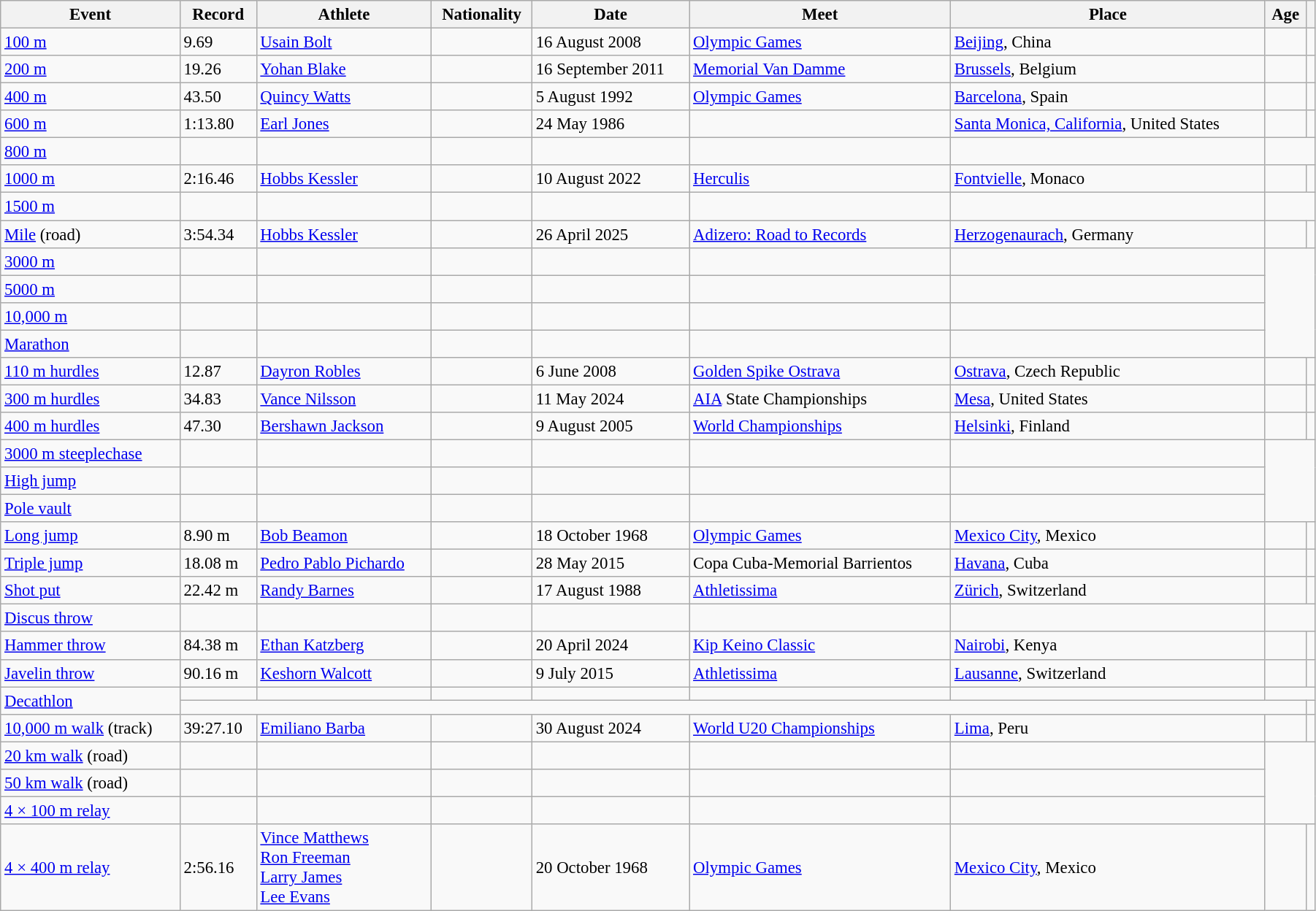<table class="wikitable" style="font-size:95%; width: 95%;">
<tr>
<th>Event</th>
<th>Record</th>
<th>Athlete</th>
<th>Nationality</th>
<th>Date</th>
<th>Meet</th>
<th>Place</th>
<th>Age</th>
<th></th>
</tr>
<tr>
<td><a href='#'>100 m</a></td>
<td>9.69 </td>
<td><a href='#'>Usain Bolt</a></td>
<td></td>
<td>16 August 2008</td>
<td><a href='#'>Olympic Games</a></td>
<td><a href='#'>Beijing</a>, China</td>
<td></td>
<td></td>
</tr>
<tr>
<td><a href='#'>200 m</a></td>
<td>19.26 </td>
<td><a href='#'>Yohan Blake</a></td>
<td></td>
<td>16 September 2011</td>
<td><a href='#'>Memorial Van Damme</a></td>
<td><a href='#'>Brussels</a>, Belgium</td>
<td></td>
<td></td>
</tr>
<tr>
<td><a href='#'>400 m</a></td>
<td>43.50</td>
<td><a href='#'>Quincy Watts</a></td>
<td></td>
<td>5 August 1992</td>
<td><a href='#'>Olympic Games</a></td>
<td><a href='#'>Barcelona</a>, Spain</td>
<td></td>
<td></td>
</tr>
<tr>
<td><a href='#'>600 m</a></td>
<td>1:13.80</td>
<td><a href='#'>Earl Jones</a></td>
<td></td>
<td>24 May 1986</td>
<td></td>
<td><a href='#'>Santa Monica, California</a>, United States</td>
<td></td>
<td></td>
</tr>
<tr>
<td><a href='#'>800 m</a></td>
<td></td>
<td></td>
<td></td>
<td></td>
<td></td>
<td></td>
</tr>
<tr>
<td><a href='#'>1000 m</a></td>
<td>2:16.46</td>
<td><a href='#'>Hobbs Kessler</a></td>
<td></td>
<td>10 August 2022</td>
<td><a href='#'>Herculis</a></td>
<td><a href='#'>Fontvielle</a>, Monaco</td>
<td></td>
<td></td>
</tr>
<tr>
<td><a href='#'>1500 m</a></td>
<td></td>
<td></td>
<td></td>
<td></td>
<td></td>
<td></td>
</tr>
<tr>
<td><a href='#'>Mile</a> (road)</td>
<td>3:54.34</td>
<td><a href='#'>Hobbs Kessler</a></td>
<td></td>
<td>26 April 2025</td>
<td><a href='#'>Adizero: Road to Records</a></td>
<td><a href='#'>Herzogenaurach</a>, Germany</td>
<td></td>
<td></td>
</tr>
<tr>
<td><a href='#'>3000 m</a></td>
<td></td>
<td></td>
<td></td>
<td></td>
<td></td>
<td></td>
</tr>
<tr>
<td><a href='#'>5000 m</a></td>
<td></td>
<td></td>
<td></td>
<td></td>
<td></td>
<td></td>
</tr>
<tr>
<td><a href='#'>10,000 m</a></td>
<td></td>
<td></td>
<td></td>
<td></td>
<td></td>
<td></td>
</tr>
<tr>
<td><a href='#'>Marathon</a></td>
<td></td>
<td></td>
<td></td>
<td></td>
<td></td>
<td></td>
</tr>
<tr>
<td><a href='#'>110 m hurdles</a></td>
<td>12.87 </td>
<td><a href='#'>Dayron Robles</a></td>
<td></td>
<td>6 June 2008</td>
<td><a href='#'>Golden Spike Ostrava</a></td>
<td><a href='#'>Ostrava</a>, Czech Republic</td>
<td></td>
<td></td>
</tr>
<tr>
<td><a href='#'>300 m hurdles</a></td>
<td>34.83</td>
<td><a href='#'>Vance Nilsson</a></td>
<td></td>
<td>11 May 2024</td>
<td><a href='#'>AIA</a> State Championships</td>
<td><a href='#'>Mesa</a>, United States</td>
<td></td>
<td></td>
</tr>
<tr>
<td><a href='#'>400 m hurdles</a></td>
<td>47.30</td>
<td><a href='#'>Bershawn Jackson</a></td>
<td></td>
<td>9 August 2005</td>
<td><a href='#'>World Championships</a></td>
<td><a href='#'>Helsinki</a>, Finland</td>
<td></td>
<td></td>
</tr>
<tr>
<td><a href='#'>3000 m steeplechase</a></td>
<td></td>
<td></td>
<td></td>
<td></td>
<td></td>
<td></td>
</tr>
<tr>
<td><a href='#'>High jump</a></td>
<td></td>
<td></td>
<td></td>
<td></td>
<td></td>
<td></td>
</tr>
<tr>
<td><a href='#'>Pole vault</a></td>
<td></td>
<td></td>
<td></td>
<td></td>
<td></td>
<td></td>
</tr>
<tr>
<td><a href='#'>Long jump</a></td>
<td>8.90 m  </td>
<td><a href='#'>Bob Beamon</a></td>
<td></td>
<td>18 October 1968</td>
<td><a href='#'>Olympic Games</a></td>
<td><a href='#'>Mexico City</a>, Mexico</td>
<td></td>
<td></td>
</tr>
<tr>
<td><a href='#'>Triple jump</a></td>
<td>18.08 m </td>
<td><a href='#'>Pedro Pablo Pichardo</a></td>
<td></td>
<td>28 May 2015</td>
<td>Copa Cuba-Memorial Barrientos</td>
<td><a href='#'>Havana</a>, Cuba</td>
<td></td>
<td></td>
</tr>
<tr>
<td><a href='#'>Shot put</a></td>
<td>22.42 m</td>
<td><a href='#'>Randy Barnes</a></td>
<td></td>
<td>17 August 1988</td>
<td><a href='#'>Athletissima</a></td>
<td><a href='#'>Zürich</a>, Switzerland</td>
<td></td>
<td></td>
</tr>
<tr>
<td><a href='#'>Discus throw</a></td>
<td></td>
<td></td>
<td></td>
<td></td>
<td></td>
<td></td>
</tr>
<tr>
<td><a href='#'>Hammer throw</a></td>
<td>84.38 m</td>
<td><a href='#'>Ethan Katzberg</a></td>
<td></td>
<td>20 April 2024</td>
<td><a href='#'>Kip Keino Classic</a></td>
<td><a href='#'>Nairobi</a>, Kenya</td>
<td></td>
<td></td>
</tr>
<tr>
<td><a href='#'>Javelin throw</a></td>
<td>90.16 m</td>
<td><a href='#'>Keshorn Walcott</a></td>
<td></td>
<td>9 July 2015</td>
<td><a href='#'>Athletissima</a></td>
<td><a href='#'>Lausanne</a>, Switzerland</td>
<td></td>
<td></td>
</tr>
<tr>
<td rowspan=2><a href='#'>Decathlon</a></td>
<td></td>
<td></td>
<td></td>
<td></td>
<td></td>
<td></td>
</tr>
<tr>
<td colspan=7></td>
<td></td>
</tr>
<tr>
<td><a href='#'>10,000 m walk</a> (track)</td>
<td>39:27.10</td>
<td><a href='#'>Emiliano Barba</a></td>
<td></td>
<td>30 August 2024</td>
<td><a href='#'>World U20 Championships</a></td>
<td><a href='#'>Lima</a>, Peru</td>
<td></td>
<td></td>
</tr>
<tr>
<td><a href='#'>20 km walk</a> (road)</td>
<td></td>
<td></td>
<td></td>
<td></td>
<td></td>
<td></td>
</tr>
<tr>
<td><a href='#'>50 km walk</a> (road)</td>
<td></td>
<td></td>
<td></td>
<td></td>
<td></td>
<td></td>
</tr>
<tr>
<td><a href='#'>4 × 100 m relay</a></td>
<td></td>
<td></td>
<td></td>
<td></td>
<td></td>
<td></td>
</tr>
<tr>
<td><a href='#'>4 × 400 m relay</a></td>
<td>2:56.16 </td>
<td><a href='#'>Vince Matthews</a><br><a href='#'>Ron Freeman</a><br><a href='#'>Larry James</a><br><a href='#'>Lee Evans</a></td>
<td></td>
<td>20 October 1968</td>
<td><a href='#'>Olympic Games</a></td>
<td><a href='#'>Mexico City</a>, Mexico</td>
<td><br><br><br></td>
<td></td>
</tr>
</table>
